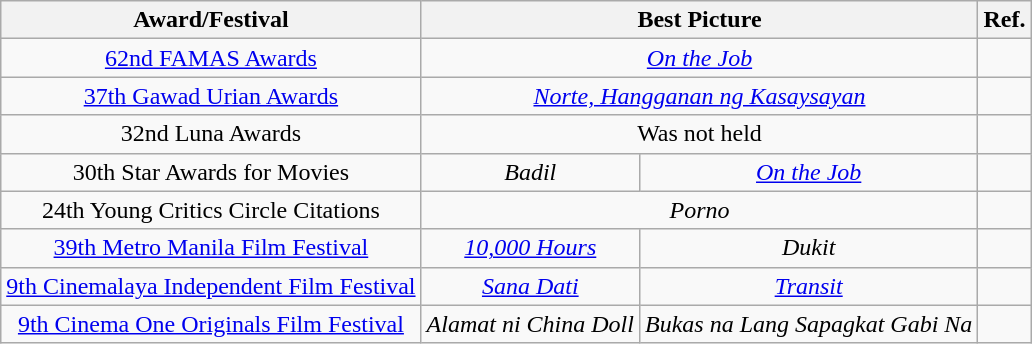<table class="wikitable" style="text-align:center">
<tr>
<th>Award/Festival</th>
<th colspan=2>Best Picture</th>
<th>Ref.</th>
</tr>
<tr>
<td><a href='#'>62nd FAMAS Awards</a></td>
<td colspan=2><em><a href='#'>On the Job</a></em></td>
<td></td>
</tr>
<tr>
<td><a href='#'>37th Gawad Urian Awards</a></td>
<td colspan=2><em><a href='#'>Norte, Hangganan ng Kasaysayan</a></em></td>
<td></td>
</tr>
<tr>
<td>32nd Luna Awards</td>
<td colspan=2>Was not held</td>
<td></td>
</tr>
<tr>
<td>30th Star Awards for Movies</td>
<td><em>Badil</em></td>
<td><em><a href='#'>On the Job</a></em></td>
<td></td>
</tr>
<tr>
<td>24th Young Critics Circle Citations</td>
<td colspan=2><em>Porno</em></td>
<td></td>
</tr>
<tr>
<td><a href='#'>39th Metro Manila Film Festival</a></td>
<td><em><a href='#'>10,000 Hours</a></em></td>
<td><em>Dukit</em></td>
<td></td>
</tr>
<tr>
<td><a href='#'>9th Cinemalaya Independent Film Festival</a></td>
<td><em><a href='#'>Sana Dati</a></em></td>
<td><em><a href='#'>Transit</a></em></td>
<td></td>
</tr>
<tr>
<td><a href='#'>9th Cinema One Originals Film Festival</a></td>
<td><em>Alamat ni China Doll</em></td>
<td><em>Bukas na Lang Sapagkat Gabi Na</em></td>
<td></td>
</tr>
</table>
